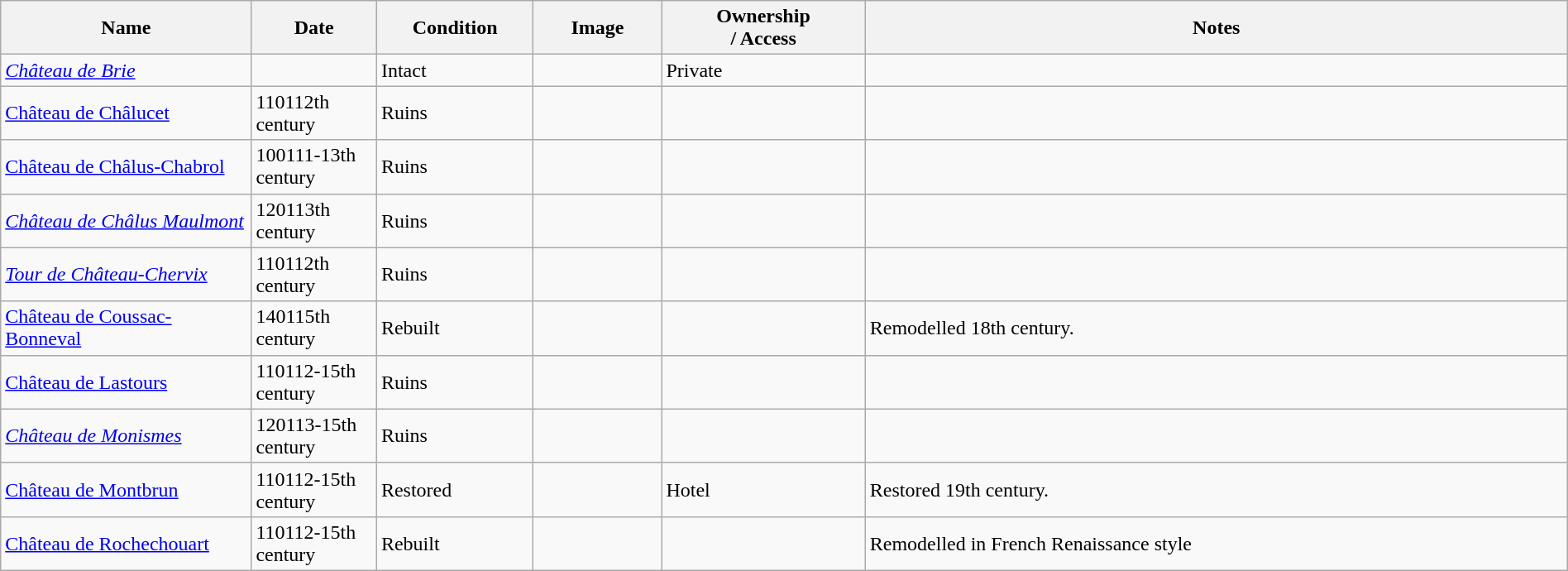<table class="wikitable sortable" width="100%">
<tr>
<th width="16%">Name<br></th>
<th width="8%">Date<br></th>
<th width="10%">Condition<br></th>
<th class="unsortable" width="96px">Image</th>
<th width="13%">Ownership<br>/ Access</th>
<th class="unsortable">Notes</th>
</tr>
<tr>
<td><em><a href='#'>Château de Brie</a></em></td>
<td></td>
<td>Intact</td>
<td></td>
<td>Private</td>
<td></td>
</tr>
<tr>
<td><a href='#'>Château de Châlucet</a></td>
<td><span>1101</span>12th century</td>
<td>Ruins</td>
<td></td>
<td></td>
<td></td>
</tr>
<tr>
<td><a href='#'>Château de Châlus-Chabrol</a></td>
<td><span>1001</span>11-13th century</td>
<td>Ruins</td>
<td></td>
<td></td>
<td></td>
</tr>
<tr>
<td><em><a href='#'>Château de Châlus Maulmont</a></em></td>
<td><span>1201</span>13th century</td>
<td>Ruins</td>
<td></td>
<td></td>
<td></td>
</tr>
<tr>
<td><em><a href='#'>Tour de Château-Chervix</a></em></td>
<td><span>1101</span>12th century</td>
<td>Ruins</td>
<td></td>
<td></td>
<td></td>
</tr>
<tr>
<td><a href='#'>Château de Coussac-Bonneval</a></td>
<td><span>1401</span>15th century</td>
<td>Rebuilt</td>
<td></td>
<td></td>
<td>Remodelled 18th century.</td>
</tr>
<tr>
<td><a href='#'>Château de Lastours</a></td>
<td><span>1101</span>12-15th century</td>
<td>Ruins</td>
<td></td>
<td></td>
<td></td>
</tr>
<tr>
<td><em><a href='#'>Château de Monismes</a></em></td>
<td><span>1201</span>13-15th century</td>
<td>Ruins</td>
<td></td>
<td></td>
<td></td>
</tr>
<tr>
<td><a href='#'>Château de Montbrun</a></td>
<td><span>1101</span>12-15th century</td>
<td>Restored</td>
<td></td>
<td>Hotel</td>
<td>Restored 19th century.</td>
</tr>
<tr>
<td><a href='#'>Château de Rochechouart</a></td>
<td><span>1101</span>12-15th century</td>
<td>Rebuilt</td>
<td></td>
<td></td>
<td>Remodelled in French Renaissance style</td>
</tr>
</table>
